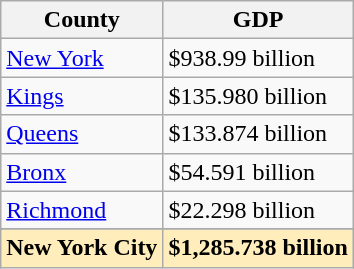<table class="wikitable">
<tr>
<th>County</th>
<th>GDP</th>
</tr>
<tr>
<td><a href='#'>New York</a></td>
<td>$938.99 billion</td>
</tr>
<tr>
<td><a href='#'>Kings</a></td>
<td>$135.980 billion</td>
</tr>
<tr>
<td><a href='#'>Queens</a></td>
<td>$133.874 billion</td>
</tr>
<tr>
<td><a href='#'>Bronx</a></td>
<td>$54.591 billion</td>
</tr>
<tr>
<td><a href='#'>Richmond</a></td>
<td>$22.298 billion</td>
</tr>
<tr>
</tr>
<tr style="background:#feb;">
<td><strong>New York City</strong></td>
<td><strong>$1,285.738 billion</strong></td>
</tr>
</table>
